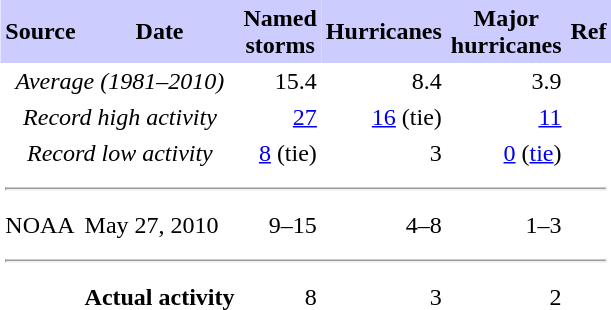<table class="toccolours" cellspacing=0 cellpadding=3 style="float:right; margin-left:1em; text-align:right; clear: right;">
<tr style="background:#ccccff">
<td align="center"><strong>Source</strong></td>
<td align="center"><strong>Date</strong></td>
<td align="center"><strong><span>Named<br>storms</span></strong></td>
<td align="center"><strong><span>Hurricanes</span></strong></td>
<td align="center"><strong><span>Major<br>hurricanes</span></strong></td>
<td align="center"><strong><span>Ref</span></strong></td>
</tr>
<tr>
<td align="center" colspan="2"><em>Average <span>(1981–2010)</span></em></td>
<td>15.4</td>
<td>8.4</td>
<td>3.9</td>
<td></td>
</tr>
<tr>
<td align="center" colspan="2"><em>Record high activity</em></td>
<td><a href='#'>27</a></td>
<td><a href='#'>16</a> (tie)</td>
<td><a href='#'>11</a></td>
<td></td>
</tr>
<tr>
<td align="center" colspan="2"><em>Record low activity</em></td>
<td><a href='#'>8</a> (tie)</td>
<td>3</td>
<td><a href='#'>0</a> (<a href='#'>tie</a>)</td>
<td></td>
</tr>
<tr>
<td colspan="6" style="text-align:center;"><hr></td>
</tr>
<tr>
<td align="left">NOAA</td>
<td align="left">May 27, 2010</td>
<td>9–15</td>
<td>4–8</td>
<td>1–3</td>
<td></td>
</tr>
<tr>
<td colspan="6" style="text-align:center;"><hr></td>
</tr>
<tr>
<td align="left"></td>
<td align="left"><strong>Actual activity</strong><br></td>
<td>8</td>
<td>3</td>
<td>2</td>
</tr>
</table>
